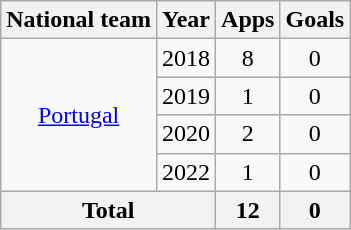<table class="wikitable" style="text-align:center">
<tr>
<th>National team</th>
<th>Year</th>
<th>Apps</th>
<th>Goals</th>
</tr>
<tr>
<td rowspan=4><a href='#'>Portugal</a></td>
<td>2018</td>
<td>8</td>
<td>0</td>
</tr>
<tr>
<td>2019</td>
<td>1</td>
<td>0</td>
</tr>
<tr>
<td>2020</td>
<td>2</td>
<td>0</td>
</tr>
<tr>
<td>2022</td>
<td>1</td>
<td>0</td>
</tr>
<tr>
<th colspan=2>Total</th>
<th>12</th>
<th>0</th>
</tr>
</table>
